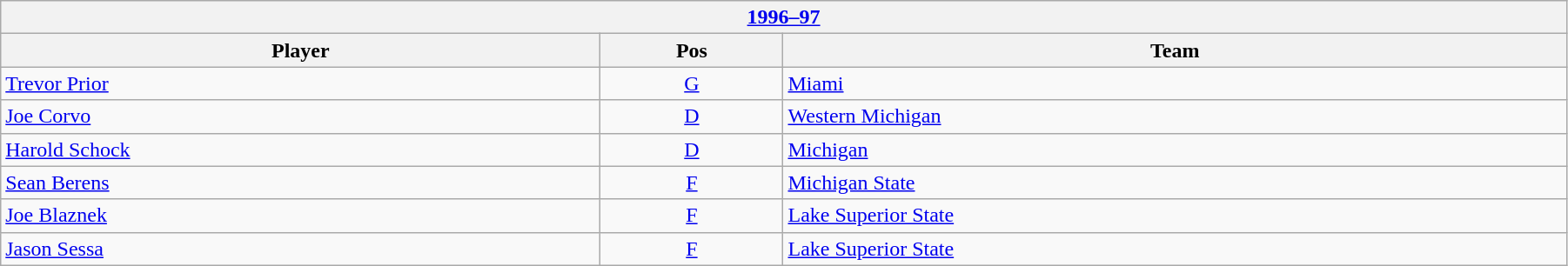<table class="wikitable" width=95%>
<tr>
<th colspan=3><a href='#'>1996–97</a></th>
</tr>
<tr>
<th>Player</th>
<th>Pos</th>
<th>Team</th>
</tr>
<tr>
<td><a href='#'>Trevor Prior</a></td>
<td style="text-align:center;"><a href='#'>G</a></td>
<td><a href='#'>Miami</a></td>
</tr>
<tr>
<td><a href='#'>Joe Corvo</a></td>
<td style="text-align:center;"><a href='#'>D</a></td>
<td><a href='#'>Western Michigan</a></td>
</tr>
<tr>
<td><a href='#'>Harold Schock</a></td>
<td style="text-align:center;"><a href='#'>D</a></td>
<td><a href='#'>Michigan</a></td>
</tr>
<tr>
<td><a href='#'>Sean Berens</a></td>
<td style="text-align:center;"><a href='#'>F</a></td>
<td><a href='#'>Michigan State</a></td>
</tr>
<tr>
<td><a href='#'>Joe Blaznek</a></td>
<td style="text-align:center;"><a href='#'>F</a></td>
<td><a href='#'>Lake Superior State</a></td>
</tr>
<tr>
<td><a href='#'>Jason Sessa</a></td>
<td style="text-align:center;"><a href='#'>F</a></td>
<td><a href='#'>Lake Superior State</a></td>
</tr>
</table>
